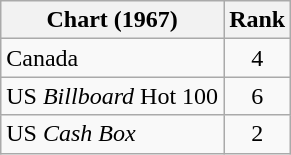<table class="wikitable sortable">
<tr>
<th>Chart (1967)</th>
<th style="text-align:center;">Rank</th>
</tr>
<tr>
<td>Canada</td>
<td style="text-align:center;">4</td>
</tr>
<tr>
<td>US <em>Billboard</em> Hot 100</td>
<td style="text-align:center;">6</td>
</tr>
<tr>
<td>US <em>Cash Box</em></td>
<td style="text-align:center;">2</td>
</tr>
</table>
